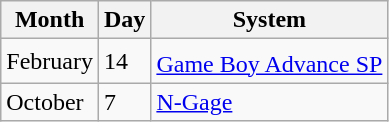<table class="wikitable">
<tr>
<th>Month</th>
<th>Day</th>
<th>System</th>
</tr>
<tr>
<td>February</td>
<td>14</td>
<td><a href='#'>Game Boy Advance SP</a><sup></sup></td>
</tr>
<tr>
<td>October</td>
<td>7</td>
<td><a href='#'>N-Gage</a></td>
</tr>
</table>
